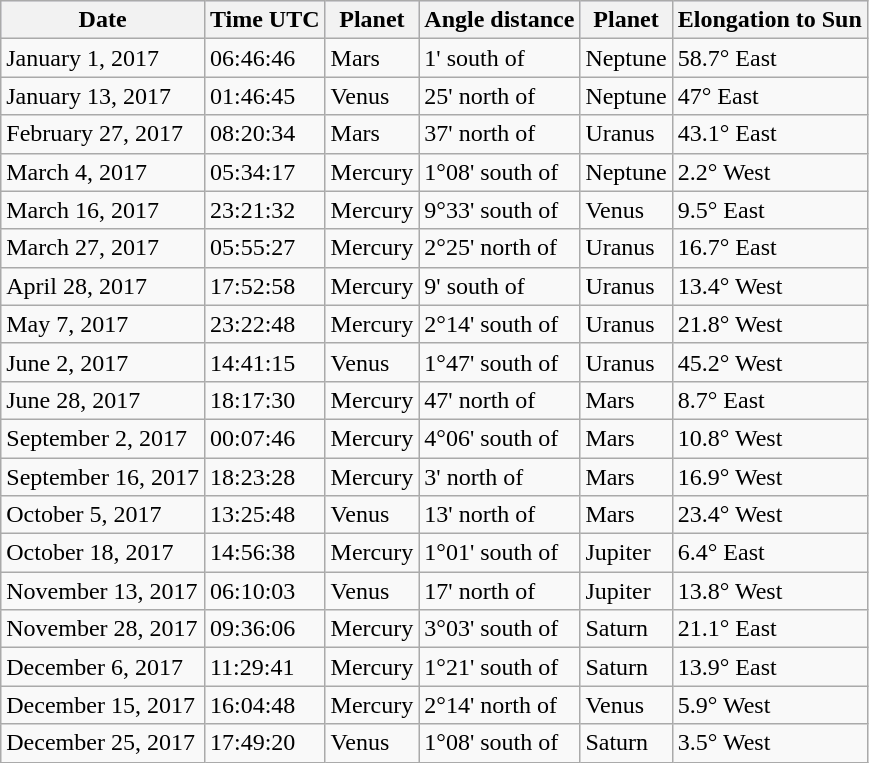<table class="wikitable sortable">
<tr bgcolor="#ddddff" align="center" valign="top">
<th>Date</th>
<th>Time UTC</th>
<th>Planet</th>
<th>Angle distance</th>
<th>Planet</th>
<th>Elongation to Sun</th>
</tr>
<tr>
<td>January 1, 2017</td>
<td>06:46:46</td>
<td>Mars</td>
<td>1' south of</td>
<td>Neptune</td>
<td>58.7° East</td>
</tr>
<tr>
<td>January 13, 2017</td>
<td>01:46:45</td>
<td>Venus</td>
<td>25' north of</td>
<td>Neptune</td>
<td>47° East</td>
</tr>
<tr>
<td>February 27, 2017</td>
<td>08:20:34</td>
<td>Mars</td>
<td>37' north of</td>
<td>Uranus</td>
<td>43.1° East</td>
</tr>
<tr>
<td>March 4, 2017</td>
<td>05:34:17</td>
<td>Mercury</td>
<td>1°08' south of</td>
<td>Neptune</td>
<td>2.2° West</td>
</tr>
<tr>
<td>March 16, 2017</td>
<td>23:21:32</td>
<td>Mercury</td>
<td>9°33' south of</td>
<td>Venus</td>
<td>9.5° East</td>
</tr>
<tr>
<td>March 27, 2017</td>
<td>05:55:27</td>
<td>Mercury</td>
<td>2°25' north of</td>
<td>Uranus</td>
<td>16.7° East</td>
</tr>
<tr>
<td>April 28, 2017</td>
<td>17:52:58</td>
<td>Mercury</td>
<td>9' south of</td>
<td>Uranus</td>
<td>13.4° West</td>
</tr>
<tr>
<td>May 7, 2017</td>
<td>23:22:48</td>
<td>Mercury</td>
<td>2°14' south of</td>
<td>Uranus</td>
<td>21.8° West</td>
</tr>
<tr>
<td>June 2, 2017</td>
<td>14:41:15</td>
<td>Venus</td>
<td>1°47' south of</td>
<td>Uranus</td>
<td>45.2° West</td>
</tr>
<tr>
<td>June 28, 2017</td>
<td>18:17:30</td>
<td>Mercury</td>
<td>47' north of</td>
<td>Mars</td>
<td>8.7° East</td>
</tr>
<tr>
<td>September 2, 2017</td>
<td>00:07:46</td>
<td>Mercury</td>
<td>4°06' south of</td>
<td>Mars</td>
<td>10.8° West</td>
</tr>
<tr>
<td>September 16, 2017</td>
<td>18:23:28</td>
<td>Mercury</td>
<td>3' north of</td>
<td>Mars</td>
<td>16.9° West</td>
</tr>
<tr>
<td>October 5, 2017</td>
<td>13:25:48</td>
<td>Venus</td>
<td>13' north of</td>
<td>Mars</td>
<td>23.4° West</td>
</tr>
<tr>
<td>October 18, 2017</td>
<td>14:56:38</td>
<td>Mercury</td>
<td>1°01' south of</td>
<td>Jupiter</td>
<td>6.4° East</td>
</tr>
<tr>
<td>November 13, 2017</td>
<td>06:10:03</td>
<td>Venus</td>
<td>17' north of</td>
<td>Jupiter</td>
<td>13.8° West</td>
</tr>
<tr>
<td>November 28, 2017</td>
<td>09:36:06</td>
<td>Mercury</td>
<td>3°03' south of</td>
<td>Saturn</td>
<td>21.1° East</td>
</tr>
<tr>
<td>December 6, 2017</td>
<td>11:29:41</td>
<td>Mercury</td>
<td>1°21' south of</td>
<td>Saturn</td>
<td>13.9° East</td>
</tr>
<tr>
<td>December 15, 2017</td>
<td>16:04:48</td>
<td>Mercury</td>
<td>2°14' north of</td>
<td>Venus</td>
<td>5.9° West</td>
</tr>
<tr>
<td>December 25, 2017</td>
<td>17:49:20</td>
<td>Venus</td>
<td>1°08' south of</td>
<td>Saturn</td>
<td>3.5° West</td>
</tr>
</table>
